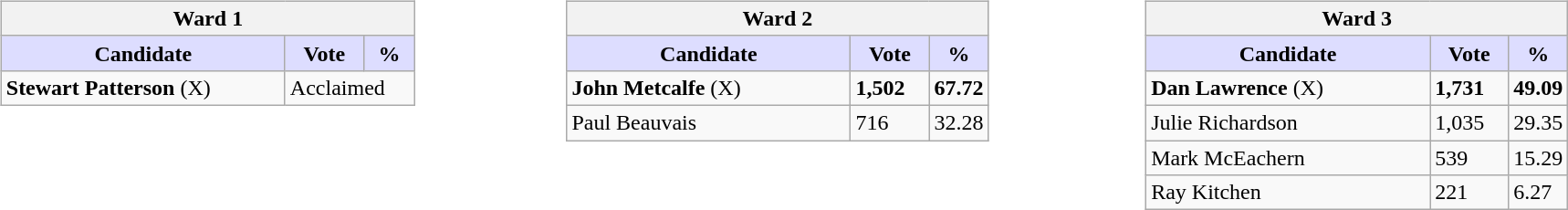<table>
<tr>
<td valign=top width=10%><br><table class=wikitable>
<tr>
<th colspan="3">Ward 1</th>
</tr>
<tr>
<th style="background:#ddf; width:200px;">Candidate</th>
<th style="background:#ddf; width:50px;">Vote</th>
<th style="background:#ddf; width:30px;">%</th>
</tr>
<tr>
<td><strong>Stewart Patterson</strong> (X)</td>
<td colspan="2">Acclaimed</td>
</tr>
</table>
</td>
<td valign=top width=10%><br><table class=wikitable>
<tr>
<th colspan="3">Ward 2</th>
</tr>
<tr>
<th style="background:#ddf; width:200px;">Candidate</th>
<th style="background:#ddf; width:50px;">Vote</th>
<th style="background:#ddf; width:30px;">%</th>
</tr>
<tr>
<td><strong>John Metcalfe</strong> (X)</td>
<td><strong>1,502</strong></td>
<td><strong>67.72</strong></td>
</tr>
<tr>
<td>Paul Beauvais</td>
<td>716</td>
<td>32.28</td>
</tr>
</table>
</td>
<td valign=top width=10%><br><table class=wikitable>
<tr>
<th colspan="3">Ward 3</th>
</tr>
<tr>
<th style="background:#ddf; width:200px;">Candidate</th>
<th style="background:#ddf; width:50px;">Vote</th>
<th style="background:#ddf; width:30px;">%</th>
</tr>
<tr>
<td><strong>Dan Lawrence</strong> (X)</td>
<td><strong>1,731</strong></td>
<td><strong>49.09</strong></td>
</tr>
<tr>
<td>Julie Richardson</td>
<td>1,035</td>
<td>29.35</td>
</tr>
<tr>
<td>Mark McEachern</td>
<td>539</td>
<td>15.29</td>
</tr>
<tr>
<td>Ray Kitchen</td>
<td>221</td>
<td>6.27</td>
</tr>
</table>
</td>
</tr>
</table>
